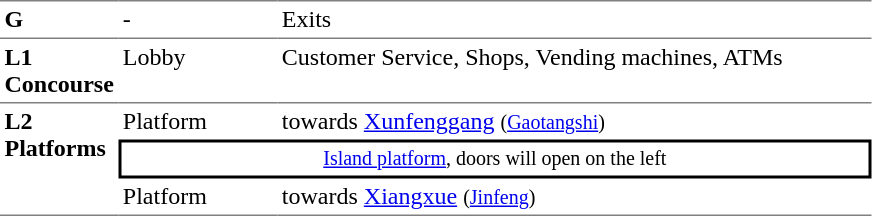<table table border=0 cellspacing=0 cellpadding=3>
<tr>
<td style="vertical-align:top; border-bottom:solid 0 gray; border-top:solid 1px gray; width:50px;"><strong>G</strong></td>
<td style="vertical-align:top; border-bottom:solid 0 gray; border-top:solid 1px gray; width:100px;">-</td>
<td style="vertical-align:top; border-bottom:solid 0 gray; border-top:solid 1px gray; width:390px;">Exits</td>
</tr>
<tr style="vertical-align:top;">
<td style="border-bottom:solid 0 gray; border-top:solid 1px gray; width:50px;"><strong>L1<br>Concourse</strong></td>
<td style="border-bottom:solid 0 gray; border-top:solid 1px gray; width:100px;">Lobby</td>
<td style="border-bottom:solid 0 gray; border-top:solid 1px gray; width:390px;">Customer Service, Shops, Vending machines, ATMs</td>
</tr>
<tr>
<td style="vertical-align:top; border-bottom:solid 1px gray; border-top:solid 1px gray; width:50px;" rowspan="3"><strong>L2<br>Platforms</strong></td>
<td style="border-top:solid 1px gray;">Platform </td>
<td style="border-top:solid 1px gray;">  towards <a href='#'>Xunfenggang</a> <small>(<a href='#'>Gaotangshi</a>)</small></td>
</tr>
<tr>
<td style="border-top:solid 2px black;border-right:solid 2px black;border-left:solid 2px black;border-bottom:solid 2px black;font-size:smaller;text-align:center;" colspan=2><a href='#'>Island platform</a>, doors will open on the left</td>
</tr>
<tr>
<td style="border-bottom:solid 1px gray;">Platform </td>
<td style="border-bottom:solid 1px gray;"> towards <a href='#'>Xiangxue</a> <small>(<a href='#'>Jinfeng</a>)</small> </td>
</tr>
</table>
